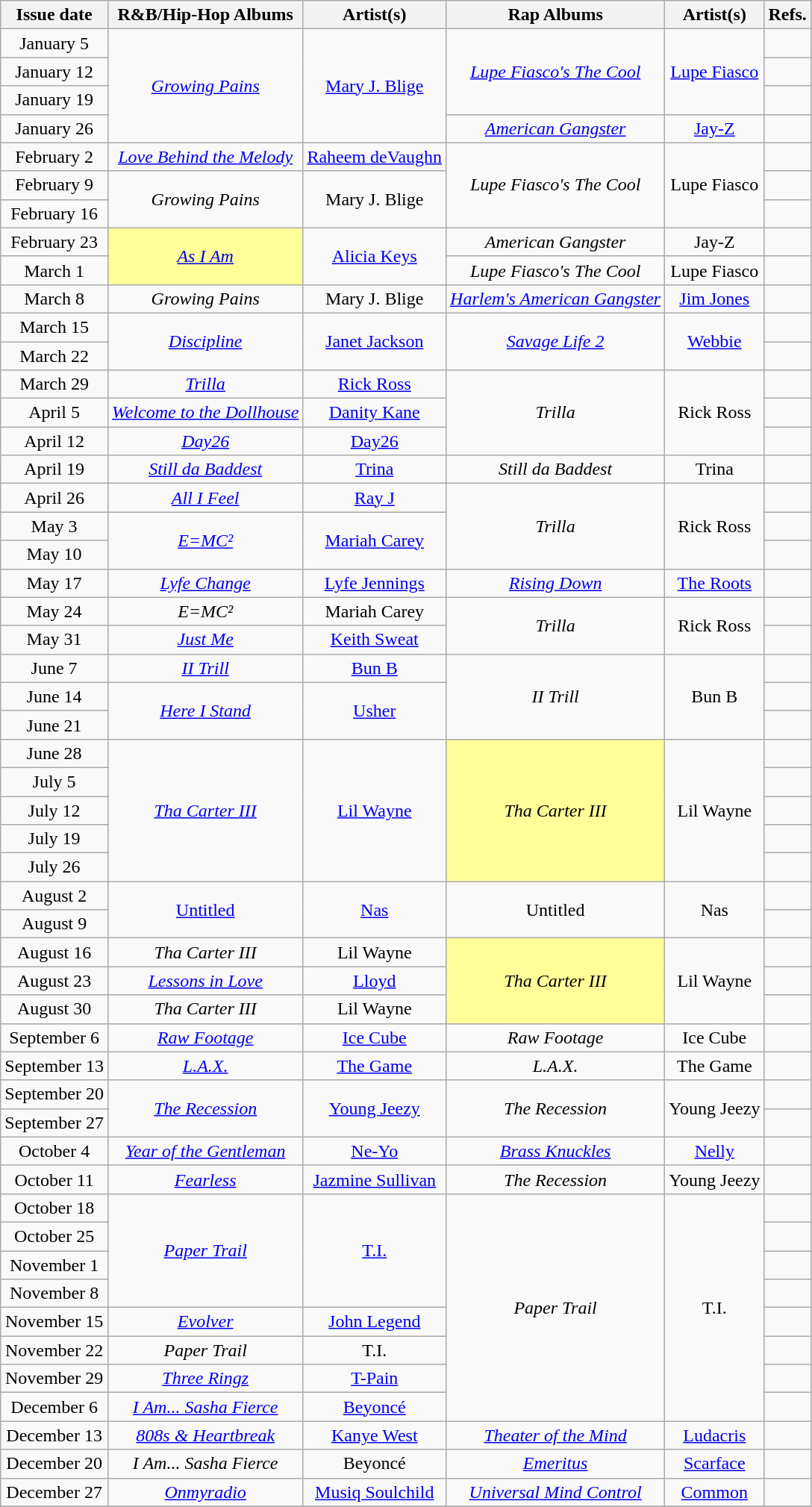<table class="wikitable" style="text-align: center;">
<tr>
<th>Issue date</th>
<th>R&B/Hip-Hop Albums</th>
<th>Artist(s)</th>
<th>Rap Albums</th>
<th>Artist(s)</th>
<th>Refs.</th>
</tr>
<tr>
<td>January 5</td>
<td rowspan="4"><em><a href='#'>Growing Pains</a></em></td>
<td rowspan="4"><a href='#'>Mary J. Blige</a></td>
<td rowspan="3"><em><a href='#'>Lupe Fiasco's The Cool</a></em></td>
<td rowspan="3"><a href='#'>Lupe Fiasco</a></td>
<td></td>
</tr>
<tr>
<td>January 12</td>
<td></td>
</tr>
<tr>
<td>January 19</td>
<td></td>
</tr>
<tr>
<td>January 26</td>
<td><a href='#'><em>American Gangster</em></a></td>
<td><a href='#'>Jay-Z</a></td>
<td></td>
</tr>
<tr>
<td>February 2</td>
<td><em><a href='#'>Love Behind the Melody</a></em></td>
<td><a href='#'>Raheem deVaughn</a></td>
<td rowspan="3"><em>Lupe Fiasco's The Cool</em></td>
<td rowspan="3">Lupe Fiasco</td>
<td></td>
</tr>
<tr>
<td>February 9</td>
<td rowspan="2"><em>Growing Pains</em></td>
<td rowspan="2">Mary J. Blige</td>
<td></td>
</tr>
<tr>
<td>February 16</td>
<td></td>
</tr>
<tr>
<td>February 23</td>
<td rowspan="2" bgcolor=#FFFF99><em><a href='#'>As I Am</a></em> </td>
<td rowspan="2"><a href='#'>Alicia Keys</a></td>
<td><em>American Gangster</em></td>
<td>Jay-Z</td>
<td></td>
</tr>
<tr>
<td>March 1</td>
<td><em>Lupe Fiasco's The Cool</em></td>
<td>Lupe Fiasco</td>
<td></td>
</tr>
<tr>
<td>March 8</td>
<td><em>Growing Pains</em></td>
<td>Mary J. Blige</td>
<td><em><a href='#'>Harlem's American Gangster</a></em></td>
<td><a href='#'>Jim Jones</a></td>
<td></td>
</tr>
<tr>
<td>March 15</td>
<td rowspan="2"><em><a href='#'>Discipline</a></em></td>
<td rowspan="2"><a href='#'>Janet Jackson</a></td>
<td rowspan="2"><em><a href='#'>Savage Life 2</a></em></td>
<td rowspan="2"><a href='#'>Webbie</a></td>
<td></td>
</tr>
<tr>
<td>March 22</td>
<td></td>
</tr>
<tr>
<td>March 29</td>
<td><em><a href='#'>Trilla</a></em></td>
<td><a href='#'>Rick Ross</a></td>
<td rowspan="3"><em>Trilla</em></td>
<td rowspan="3">Rick Ross</td>
<td></td>
</tr>
<tr>
<td>April 5</td>
<td><em><a href='#'>Welcome to the Dollhouse</a></em></td>
<td><a href='#'>Danity Kane</a></td>
<td></td>
</tr>
<tr>
<td>April 12</td>
<td><em><a href='#'>Day26</a></em></td>
<td><a href='#'>Day26</a></td>
<td></td>
</tr>
<tr>
<td>April 19</td>
<td><em><a href='#'>Still da Baddest</a></em></td>
<td><a href='#'>Trina</a></td>
<td><em>Still da Baddest</em></td>
<td>Trina</td>
<td></td>
</tr>
<tr>
<td>April 26</td>
<td><em><a href='#'>All I Feel</a></em></td>
<td><a href='#'>Ray J</a></td>
<td rowspan="3"><em>Trilla</em></td>
<td rowspan="3">Rick Ross</td>
<td></td>
</tr>
<tr>
<td>May 3</td>
<td rowspan="2"><em><a href='#'>E=MC²</a></em></td>
<td rowspan="2"><a href='#'>Mariah Carey</a></td>
<td></td>
</tr>
<tr>
<td>May 10</td>
<td></td>
</tr>
<tr>
<td>May 17</td>
<td><em><a href='#'>Lyfe Change</a></em></td>
<td><a href='#'>Lyfe Jennings</a></td>
<td><em><a href='#'>Rising Down</a></em></td>
<td><a href='#'>The Roots</a></td>
<td></td>
</tr>
<tr>
<td>May 24</td>
<td><em>E=MC²</em></td>
<td>Mariah Carey</td>
<td rowspan="2"><em>Trilla</em></td>
<td rowspan="2">Rick Ross</td>
<td></td>
</tr>
<tr>
<td>May 31</td>
<td><em><a href='#'>Just Me</a></em></td>
<td><a href='#'>Keith Sweat</a></td>
<td></td>
</tr>
<tr>
<td>June 7</td>
<td><em><a href='#'>II Trill</a></em></td>
<td><a href='#'>Bun B</a></td>
<td rowspan="3"><em>II Trill</em></td>
<td rowspan="3">Bun B</td>
<td></td>
</tr>
<tr>
<td>June 14</td>
<td rowspan="2"><em><a href='#'>Here I Stand</a></em></td>
<td rowspan="2"><a href='#'>Usher</a></td>
<td></td>
</tr>
<tr>
<td>June 21</td>
<td></td>
</tr>
<tr>
<td>June 28</td>
<td rowspan="5"><em><a href='#'>Tha Carter III</a></em></td>
<td rowspan="5"><a href='#'>Lil Wayne</a></td>
<td rowspan="5" bgcolor=#FFFF99><em>Tha Carter III</em> </td>
<td rowspan="5">Lil Wayne</td>
<td></td>
</tr>
<tr>
<td>July 5</td>
<td></td>
</tr>
<tr>
<td>July 12</td>
<td></td>
</tr>
<tr>
<td>July 19</td>
<td></td>
</tr>
<tr>
<td>July 26</td>
<td></td>
</tr>
<tr>
<td>August 2</td>
<td rowspan="2"><a href='#'>Untitled</a></td>
<td rowspan="2"><a href='#'>Nas</a></td>
<td rowspan="2">Untitled</td>
<td rowspan="2">Nas</td>
<td></td>
</tr>
<tr>
<td>August 9</td>
<td></td>
</tr>
<tr>
<td>August 16</td>
<td><em>Tha Carter III</em></td>
<td>Lil Wayne</td>
<td rowspan="3" bgcolor=#FFFF99><em>Tha Carter III</em> </td>
<td rowspan="3">Lil Wayne</td>
<td></td>
</tr>
<tr>
<td>August 23</td>
<td><em><a href='#'>Lessons in Love</a></em></td>
<td><a href='#'>Lloyd</a></td>
<td></td>
</tr>
<tr>
<td>August 30</td>
<td><em>Tha Carter III</em></td>
<td>Lil Wayne</td>
<td></td>
</tr>
<tr>
<td>September 6</td>
<td><em><a href='#'>Raw Footage</a></em></td>
<td><a href='#'>Ice Cube</a></td>
<td><em>Raw Footage</em></td>
<td>Ice Cube</td>
<td></td>
</tr>
<tr>
<td>September 13</td>
<td><em><a href='#'>L.A.X.</a></em></td>
<td><a href='#'>The Game</a></td>
<td><em>L.A.X.</em></td>
<td>The Game</td>
<td></td>
</tr>
<tr>
<td>September 20</td>
<td rowspan="2"><em><a href='#'>The Recession</a></em></td>
<td rowspan="2"><a href='#'>Young Jeezy</a></td>
<td rowspan="2"><em>The Recession</em></td>
<td rowspan="2">Young Jeezy</td>
<td></td>
</tr>
<tr>
<td>September 27</td>
<td></td>
</tr>
<tr>
<td>October 4</td>
<td><em><a href='#'>Year of the Gentleman</a></em></td>
<td><a href='#'>Ne-Yo</a></td>
<td><a href='#'><em>Brass Knuckles</em></a></td>
<td><a href='#'>Nelly</a></td>
<td></td>
</tr>
<tr>
<td>October 11</td>
<td><em><a href='#'>Fearless</a></em></td>
<td><a href='#'>Jazmine Sullivan</a></td>
<td><em>The Recession</em></td>
<td>Young Jeezy</td>
<td></td>
</tr>
<tr>
<td>October 18</td>
<td rowspan="4"><em><a href='#'>Paper Trail</a></em></td>
<td rowspan="4"><a href='#'>T.I.</a></td>
<td rowspan="8"><em>Paper Trail</em></td>
<td rowspan="8">T.I.</td>
<td></td>
</tr>
<tr>
<td>October 25</td>
<td></td>
</tr>
<tr>
<td>November 1</td>
<td></td>
</tr>
<tr>
<td>November 8</td>
<td></td>
</tr>
<tr>
<td>November 15</td>
<td><em><a href='#'>Evolver</a></em></td>
<td><a href='#'>John Legend</a></td>
<td></td>
</tr>
<tr>
<td>November 22</td>
<td><em>Paper Trail</em></td>
<td>T.I.</td>
<td></td>
</tr>
<tr>
<td>November 29</td>
<td><em><a href='#'>Three Ringz</a></em></td>
<td><a href='#'>T-Pain</a></td>
<td></td>
</tr>
<tr>
<td>December 6</td>
<td><em><a href='#'>I Am... Sasha Fierce</a></em></td>
<td><a href='#'>Beyoncé</a></td>
<td></td>
</tr>
<tr>
<td>December 13</td>
<td><em><a href='#'>808s & Heartbreak</a></em></td>
<td><a href='#'>Kanye West</a></td>
<td><em><a href='#'>Theater of the Mind</a></em></td>
<td><a href='#'>Ludacris</a></td>
<td></td>
</tr>
<tr>
<td>December 20</td>
<td><em>I Am... Sasha Fierce</em></td>
<td>Beyoncé</td>
<td><a href='#'><em>Emeritus</em></a></td>
<td><a href='#'>Scarface</a></td>
<td></td>
</tr>
<tr>
<td>December 27</td>
<td><em><a href='#'>Onmyradio</a></em></td>
<td><a href='#'>Musiq Soulchild</a></td>
<td><em><a href='#'>Universal Mind Control</a></em></td>
<td><a href='#'>Common</a></td>
<td></td>
</tr>
<tr>
</tr>
</table>
